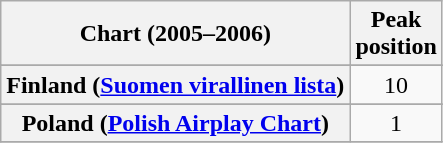<table class="wikitable sortable plainrowheaders" style="text-align:center">
<tr>
<th>Chart (2005–2006)</th>
<th>Peak<br>position</th>
</tr>
<tr>
</tr>
<tr>
<th scope="row">Finland (<a href='#'>Suomen virallinen lista</a>)</th>
<td>10</td>
</tr>
<tr>
</tr>
<tr>
</tr>
<tr>
</tr>
<tr>
<th scope="row">Poland (<a href='#'>Polish Airplay Chart</a>)</th>
<td>1</td>
</tr>
<tr>
</tr>
</table>
